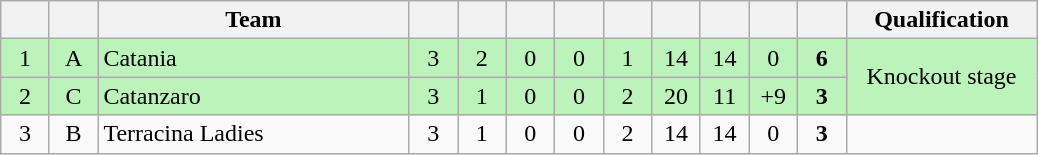<table class="wikitable" style="font-size: 100%">
<tr>
<th width="25"></th>
<th width="25"></th>
<th width="200">Team</th>
<th width="25"></th>
<th width="25"></th>
<th width="25"></th>
<th width="25"></th>
<th width="25"></th>
<th width="25"></th>
<th width="25"></th>
<th width="25"></th>
<th width="25"></th>
<th width="120">Qualification</th>
</tr>
<tr align=center bgcolor=#bbf3bb>
<td>1</td>
<td>A</td>
<td align=left> Catania</td>
<td>3</td>
<td>2</td>
<td>0</td>
<td>0</td>
<td>1</td>
<td>14</td>
<td>14</td>
<td>0</td>
<td><strong>6</strong></td>
<td rowspan=2>Knockout stage</td>
</tr>
<tr align=center bgcolor=#bbf3bb>
<td>2</td>
<td>C</td>
<td align=left> Catanzaro</td>
<td>3</td>
<td>1</td>
<td>0</td>
<td>0</td>
<td>2</td>
<td>20</td>
<td>11</td>
<td>+9</td>
<td><strong>3</strong></td>
</tr>
<tr align=center>
<td>3</td>
<td>B</td>
<td align=left> Terracina Ladies</td>
<td>3</td>
<td>1</td>
<td>0</td>
<td>0</td>
<td>2</td>
<td>14</td>
<td>14</td>
<td>0</td>
<td><strong>3</strong></td>
<td></td>
</tr>
</table>
